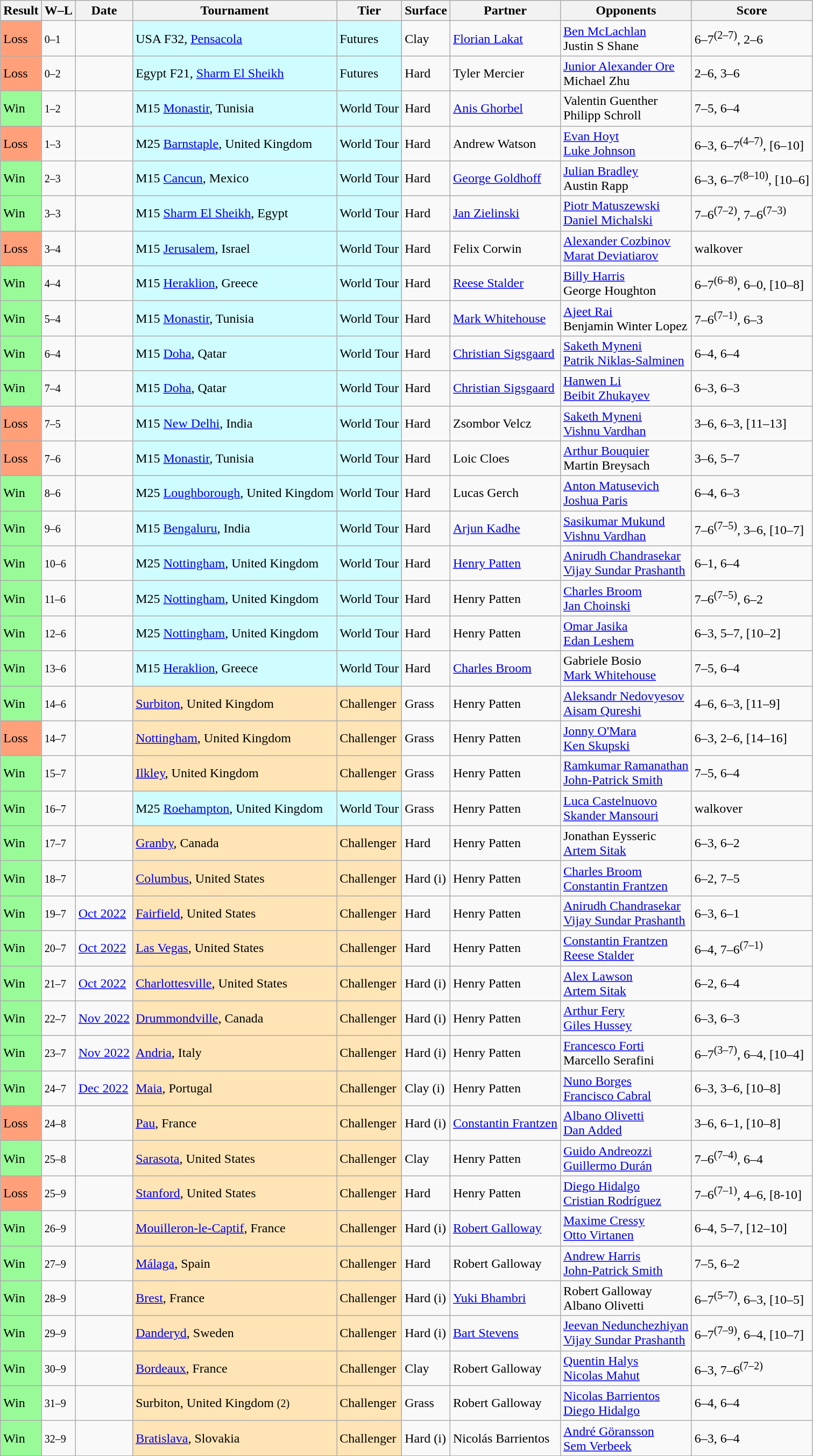<table class="sortable wikitable">
<tr>
<th>Result</th>
<th class="unsortable">W–L</th>
<th>Date</th>
<th>Tournament</th>
<th>Tier</th>
<th>Surface</th>
<th>Partner</th>
<th>Opponents</th>
<th class="unsortable">Score</th>
</tr>
<tr>
<td style="background:#ffa07a;">Loss</td>
<td><small>0–1</small></td>
<td></td>
<td style="background:#cffcff;">USA F32, <a href='#'>Pensacola</a></td>
<td style="background:#cffcff;">Futures</td>
<td>Clay</td>
<td> <a href='#'>Florian Lakat</a></td>
<td> <a href='#'>Ben McLachlan</a> <br>  Justin S Shane</td>
<td>6–7<sup>(2–7)</sup>, 2–6</td>
</tr>
<tr>
<td style="background:#ffa07a;">Loss</td>
<td><small>0–2</small></td>
<td></td>
<td style="background:#cffcff;">Egypt F21, <a href='#'>Sharm El Sheikh</a></td>
<td style="background:#cffcff;">Futures</td>
<td>Hard</td>
<td> Tyler Mercier</td>
<td> <a href='#'>Junior Alexander Ore</a> <br>  Michael Zhu</td>
<td>2–6, 3–6</td>
</tr>
<tr>
<td style="background:#98fb98;">Win</td>
<td><small>1–2</small></td>
<td></td>
<td style="background:#cffcff;">M15 <a href='#'>Monastir</a>, Tunisia</td>
<td style="background:#cffcff;">World Tour</td>
<td>Hard</td>
<td> <a href='#'>Anis Ghorbel</a></td>
<td> Valentin Guenther <br>  Philipp Schroll</td>
<td>7–5, 6–4</td>
</tr>
<tr>
<td style="background:#ffa07a;">Loss</td>
<td><small>1–3</small></td>
<td></td>
<td style="background:#cffcff;">M25 <a href='#'>Barnstaple</a>, United Kingdom</td>
<td style="background:#cffcff;">World Tour</td>
<td>Hard</td>
<td> Andrew Watson</td>
<td> <a href='#'>Evan Hoyt</a> <br>  <a href='#'>Luke Johnson</a></td>
<td>6–3, 6–7<sup>(4–7)</sup>, [6–10]</td>
</tr>
<tr>
<td style="background:#98fb98;">Win</td>
<td><small>2–3</small></td>
<td></td>
<td style="background:#cffcff;">M15 <a href='#'>Cancun</a>, Mexico</td>
<td style="background:#cffcff;">World Tour</td>
<td>Hard</td>
<td> <a href='#'>George Goldhoff</a></td>
<td> <a href='#'>Julian Bradley</a> <br>  Austin Rapp</td>
<td>6–3, 6–7<sup>(8–10)</sup>, [10–6]</td>
</tr>
<tr>
<td style="background:#98fb98;">Win</td>
<td><small>3–3</small></td>
<td></td>
<td style="background:#cffcff;">M15 <a href='#'>Sharm El Sheikh</a>, Egypt</td>
<td style="background:#cffcff;">World Tour</td>
<td>Hard</td>
<td> <a href='#'>Jan Zielinski</a></td>
<td> <a href='#'>Piotr Matuszewski</a> <br>  <a href='#'>Daniel Michalski</a></td>
<td>7–6<sup>(7–2)</sup>, 7–6<sup>(7–3)</sup></td>
</tr>
<tr>
<td style="background:#ffa07a;">Loss</td>
<td><small>3–4</small></td>
<td></td>
<td style="background:#cffcff;">M15 <a href='#'>Jerusalem</a>, Israel</td>
<td style="background:#cffcff;">World Tour</td>
<td>Hard</td>
<td> Felix Corwin</td>
<td> <a href='#'>Alexander Cozbinov</a> <br>  <a href='#'>Marat Deviatiarov</a></td>
<td>walkover</td>
</tr>
<tr>
<td style="background:#98fb98;">Win</td>
<td><small>4–4</small></td>
<td></td>
<td style="background:#cffcff;">M15 <a href='#'>Heraklion</a>, Greece</td>
<td style="background:#cffcff;">World Tour</td>
<td>Hard</td>
<td> <a href='#'>Reese Stalder</a></td>
<td> <a href='#'>Billy Harris</a> <br>  George Houghton</td>
<td>6–7<sup>(6–8)</sup>, 6–0, [10–8]</td>
</tr>
<tr>
<td style="background:#98fb98;">Win</td>
<td><small>5–4</small></td>
<td></td>
<td style="background:#cffcff;">M15 <a href='#'>Monastir</a>, Tunisia</td>
<td style="background:#cffcff;">World Tour</td>
<td>Hard</td>
<td> <a href='#'>Mark Whitehouse</a></td>
<td> <a href='#'>Ajeet Rai</a> <br>  Benjamin Winter Lopez</td>
<td>7–6<sup>(7–1)</sup>, 6–3</td>
</tr>
<tr>
<td style="background:#98fb98;">Win</td>
<td><small>6–4</small></td>
<td></td>
<td style="background:#cffcff;">M15 <a href='#'>Doha</a>, Qatar</td>
<td style="background:#cffcff;">World Tour</td>
<td>Hard</td>
<td> <a href='#'>Christian Sigsgaard</a></td>
<td> <a href='#'>Saketh Myneni</a> <br>  <a href='#'>Patrik Niklas-Salminen</a></td>
<td>6–4, 6–4</td>
</tr>
<tr>
<td style="background:#98fb98;">Win</td>
<td><small>7–4</small></td>
<td></td>
<td style="background:#cffcff;">M15 <a href='#'>Doha</a>, Qatar</td>
<td style="background:#cffcff;">World Tour</td>
<td>Hard</td>
<td> <a href='#'>Christian Sigsgaard</a></td>
<td> <a href='#'>Hanwen Li</a> <br>  <a href='#'>Beibit Zhukayev</a></td>
<td>6–3, 6–3</td>
</tr>
<tr>
<td style="background:#ffa07a;">Loss</td>
<td><small>7–5</small></td>
<td></td>
<td style="background:#cffcff;">M15 <a href='#'>New Delhi</a>, India</td>
<td style="background:#cffcff;">World Tour</td>
<td>Hard</td>
<td> Zsombor Velcz</td>
<td> <a href='#'>Saketh Myneni</a> <br>  <a href='#'>Vishnu Vardhan</a></td>
<td>3–6, 6–3, [11–13]</td>
</tr>
<tr>
<td style="background:#ffa07a;">Loss</td>
<td><small>7–6</small></td>
<td></td>
<td style="background:#cffcff;">M15 <a href='#'>Monastir</a>, Tunisia</td>
<td style="background:#cffcff;">World Tour</td>
<td>Hard</td>
<td> Loic Cloes</td>
<td> <a href='#'>Arthur Bouquier</a> <br>  Martin Breysach</td>
<td>3–6, 5–7</td>
</tr>
<tr>
<td style="background:#98fb98;">Win</td>
<td><small>8–6</small></td>
<td></td>
<td style="background:#cffcff;">M25 <a href='#'>Loughborough</a>, United Kingdom</td>
<td style="background:#cffcff;">World Tour</td>
<td>Hard</td>
<td> Lucas Gerch</td>
<td> <a href='#'>Anton Matusevich</a> <br>  <a href='#'>Joshua Paris</a></td>
<td>6–4, 6–3</td>
</tr>
<tr>
<td style="background:#98fb98;">Win</td>
<td><small>9–6</small></td>
<td></td>
<td style="background:#cffcff;">M15 <a href='#'>Bengaluru</a>, India</td>
<td style="background:#cffcff;">World Tour</td>
<td>Hard</td>
<td> <a href='#'>Arjun Kadhe</a></td>
<td> <a href='#'>Sasikumar Mukund</a> <br>  <a href='#'>Vishnu Vardhan</a></td>
<td>7–6<sup>(7–5)</sup>, 3–6, [10–7]</td>
</tr>
<tr>
<td style="background:#98fb98;">Win</td>
<td><small>10–6</small></td>
<td></td>
<td style="background:#cffcff;">M25 <a href='#'>Nottingham</a>, United Kingdom</td>
<td style="background:#cffcff;">World Tour</td>
<td>Hard</td>
<td> <a href='#'>Henry Patten</a></td>
<td> <a href='#'>Anirudh Chandrasekar</a> <br>  <a href='#'>Vijay Sundar Prashanth</a></td>
<td>6–1, 6–4</td>
</tr>
<tr>
<td style="background:#98fb98;">Win</td>
<td><small>11–6</small></td>
<td></td>
<td style="background:#cffcff;">M25 <a href='#'>Nottingham</a>, United Kingdom</td>
<td style="background:#cffcff;">World Tour</td>
<td>Hard</td>
<td> Henry Patten</td>
<td> <a href='#'>Charles Broom</a> <br>  <a href='#'>Jan Choinski</a></td>
<td>7–6<sup>(7–5)</sup>, 6–2</td>
</tr>
<tr>
<td style="background:#98fb98;">Win</td>
<td><small>12–6</small></td>
<td></td>
<td style="background:#cffcff;">M25 <a href='#'>Nottingham</a>, United Kingdom</td>
<td style="background:#cffcff;">World Tour</td>
<td>Hard</td>
<td> Henry Patten</td>
<td> <a href='#'>Omar Jasika</a> <br>  <a href='#'>Edan Leshem</a></td>
<td>6–3, 5–7, [10–2]</td>
</tr>
<tr>
<td style="background:#98fb98;">Win</td>
<td><small>13–6</small></td>
<td></td>
<td style="background:#cffcff;">M15 <a href='#'>Heraklion</a>, Greece</td>
<td style="background:#cffcff;">World Tour</td>
<td>Hard</td>
<td> <a href='#'>Charles Broom</a></td>
<td> Gabriele Bosio <br>  <a href='#'>Mark Whitehouse</a></td>
<td>7–5, 6–4</td>
</tr>
<tr>
<td style="background:#98fb98;">Win</td>
<td><small>14–6</small></td>
<td></td>
<td style="background:moccasin;"><a href='#'>Surbiton</a>, United Kingdom</td>
<td style="background:moccasin;">Challenger</td>
<td>Grass</td>
<td> Henry Patten</td>
<td> <a href='#'>Aleksandr Nedovyesov</a> <br>  <a href='#'>Aisam Qureshi</a></td>
<td>4–6, 6–3, [11–9]</td>
</tr>
<tr>
<td style="background:#ffa07a;">Loss</td>
<td><small>14–7</small></td>
<td></td>
<td style="background:moccasin;"><a href='#'>Nottingham</a>, United Kingdom</td>
<td style="background:moccasin;">Challenger</td>
<td>Grass</td>
<td> Henry Patten</td>
<td> <a href='#'>Jonny O'Mara</a> <br>  <a href='#'>Ken Skupski</a></td>
<td>6–3, 2–6, [14–16]</td>
</tr>
<tr>
<td style="background:#98fb98;">Win</td>
<td><small>15–7</small></td>
<td></td>
<td style="background:moccasin;"><a href='#'>Ilkley</a>, United Kingdom</td>
<td style="background:moccasin;">Challenger</td>
<td>Grass</td>
<td> Henry Patten</td>
<td> <a href='#'>Ramkumar Ramanathan</a> <br>  <a href='#'>John-Patrick Smith</a></td>
<td>7–5, 6–4</td>
</tr>
<tr>
<td style="background:#98fb98;">Win</td>
<td><small>16–7</small></td>
<td></td>
<td style="background:#cffcff;">M25 <a href='#'>Roehampton</a>, United Kingdom</td>
<td style="background:#cffcff;">World Tour</td>
<td>Grass</td>
<td> Henry Patten</td>
<td> <a href='#'>Luca Castelnuovo</a> <br>  <a href='#'>Skander Mansouri</a></td>
<td>walkover</td>
</tr>
<tr>
<td style="background:#98fb98;">Win</td>
<td><small>17–7</small></td>
<td><a href='#'></a></td>
<td style="background:moccasin;"><a href='#'>Granby</a>, Canada</td>
<td style="background:moccasin;">Challenger</td>
<td>Hard</td>
<td> Henry Patten</td>
<td> Jonathan Eysseric<br> <a href='#'>Artem Sitak</a></td>
<td>6–3, 6–2</td>
</tr>
<tr>
<td style="background:#98fb98;">Win</td>
<td><small>18–7</small></td>
<td><a href='#'></a></td>
<td style="background:moccasin;"><a href='#'>Columbus</a>, United States</td>
<td style="background:moccasin;">Challenger</td>
<td>Hard (i)</td>
<td> Henry Patten</td>
<td> <a href='#'>Charles Broom</a><br> <a href='#'>Constantin Frantzen</a></td>
<td>6–2, 7–5</td>
</tr>
<tr>
<td style="background:#98fb98;">Win</td>
<td><small>19–7</small></td>
<td><a href='#'>Oct 2022</a></td>
<td style="background:moccasin;"><a href='#'>Fairfield</a>, United States</td>
<td style="background:moccasin;">Challenger</td>
<td>Hard</td>
<td> Henry Patten</td>
<td> <a href='#'>Anirudh Chandrasekar</a> <br> <a href='#'>Vijay Sundar Prashanth</a></td>
<td>6–3, 6–1</td>
</tr>
<tr>
<td style="background:#98fb98;">Win</td>
<td><small>20–7</small></td>
<td><a href='#'>Oct 2022</a></td>
<td style="background:moccasin;"><a href='#'>Las Vegas</a>, United States</td>
<td style="background:moccasin;">Challenger</td>
<td>Hard</td>
<td> Henry Patten</td>
<td> <a href='#'>Constantin Frantzen</a><br> <a href='#'>Reese Stalder</a></td>
<td>6–4, 7–6<sup>(7–1)</sup></td>
</tr>
<tr>
<td style="background:#98fb98;">Win</td>
<td><small>21–7</small></td>
<td><a href='#'>Oct 2022</a></td>
<td style="background:moccasin;"><a href='#'>Charlottesville</a>, United States</td>
<td style="background:moccasin;">Challenger</td>
<td>Hard (i)</td>
<td> Henry Patten</td>
<td> <a href='#'>Alex Lawson</a><br> <a href='#'>Artem Sitak</a></td>
<td>6–2, 6–4</td>
</tr>
<tr>
<td style="background:#98fb98;">Win</td>
<td><small>22–7</small></td>
<td><a href='#'>Nov 2022</a></td>
<td style="background:moccasin;"><a href='#'>Drummondville</a>, Canada</td>
<td style="background:moccasin;">Challenger</td>
<td>Hard (i)</td>
<td> Henry Patten</td>
<td> <a href='#'>Arthur Fery</a><br> <a href='#'>Giles Hussey</a></td>
<td>6–3, 6–3</td>
</tr>
<tr>
<td style="background:#98fb98;">Win</td>
<td><small>23–7</small></td>
<td><a href='#'>Nov 2022</a></td>
<td style="background:moccasin;"><a href='#'>Andria</a>, Italy</td>
<td style="background:moccasin;">Challenger</td>
<td>Hard (i)</td>
<td> Henry Patten</td>
<td> <a href='#'>Francesco Forti</a><br> Marcello Serafini</td>
<td>6–7<sup>(3–7)</sup>, 6–4, [10–4]</td>
</tr>
<tr>
<td style="background:#98fb98;">Win</td>
<td><small>24–7</small></td>
<td><a href='#'>Dec 2022</a></td>
<td style="background:moccasin;"><a href='#'>Maia</a>, Portugal</td>
<td style="background:moccasin;">Challenger</td>
<td>Clay (i)</td>
<td> Henry Patten</td>
<td> <a href='#'>Nuno Borges</a><br> <a href='#'>Francisco Cabral</a></td>
<td>6–3, 3–6, [10–8]</td>
</tr>
<tr>
<td style="background:#ffa07a;">Loss</td>
<td><small>24–8</small></td>
<td><a href='#'></a></td>
<td style="background:moccasin;"><a href='#'>Pau</a>, France</td>
<td style="background:moccasin;">Challenger</td>
<td>Hard (i)</td>
<td> <a href='#'>Constantin Frantzen</a></td>
<td> <a href='#'>Albano Olivetti</a><br> <a href='#'>Dan Added</a></td>
<td>3–6, 6–1, [10–8]</td>
</tr>
<tr>
<td style="background:#98fb98;">Win</td>
<td><small>25–8</small></td>
<td><a href='#'></a></td>
<td style="background:moccasin;"><a href='#'>Sarasota</a>, United States</td>
<td style="background:moccasin;">Challenger</td>
<td>Clay</td>
<td> Henry Patten</td>
<td> <a href='#'>Guido Andreozzi</a><br> <a href='#'>Guillermo Durán</a></td>
<td>7–6<sup>(7–4)</sup>, 6–4</td>
</tr>
<tr>
<td style="background:#ffa07a;">Loss</td>
<td><small>25–9</small></td>
<td><a href='#'></a></td>
<td style="background:moccasin;"><a href='#'>Stanford</a>, United States</td>
<td style="background:moccasin;">Challenger</td>
<td>Hard</td>
<td> Henry Patten</td>
<td> <a href='#'>Diego Hidalgo</a><br> <a href='#'>Cristian Rodríguez</a></td>
<td>7–6<sup>(7–1)</sup>, 4–6, [8-10]</td>
</tr>
<tr>
<td style="background:#98fb98;">Win</td>
<td><small>26–9</small></td>
<td><a href='#'></a></td>
<td style="background:moccasin;"><a href='#'>Mouilleron-le-Captif</a>, France</td>
<td style="background:moccasin;">Challenger</td>
<td>Hard (i)</td>
<td> <a href='#'>Robert Galloway</a></td>
<td> <a href='#'>Maxime Cressy</a><br> <a href='#'>Otto Virtanen</a></td>
<td>6–4, 5–7, [12–10]</td>
</tr>
<tr>
<td bgcolor=98FB98>Win</td>
<td><small>27–9</small></td>
<td><a href='#'></a></td>
<td style="background:moccasin;"><a href='#'>Málaga</a>, Spain</td>
<td style="background:moccasin;">Challenger</td>
<td>Hard</td>
<td> Robert Galloway</td>
<td> <a href='#'>Andrew Harris</a><br> <a href='#'>John-Patrick Smith</a></td>
<td>7–5, 6–2</td>
</tr>
<tr>
<td bgcolor=98FB98>Win</td>
<td><small>28–9</small></td>
<td><a href='#'></a></td>
<td style="background:moccasin;"><a href='#'>Brest</a>, France</td>
<td style="background:moccasin;">Challenger</td>
<td>Hard (i)</td>
<td> <a href='#'>Yuki Bhambri</a></td>
<td> Robert Galloway<br> Albano Olivetti</td>
<td>6–7<sup>(5–7)</sup>, 6–3, [10–5]</td>
</tr>
<tr>
<td bgcolor=98FB98>Win</td>
<td><small>29–9</small></td>
<td><a href='#'></a></td>
<td style="background:moccasin;"><a href='#'>Danderyd</a>, Sweden</td>
<td style="background:moccasin;">Challenger</td>
<td>Hard (i)</td>
<td> <a href='#'>Bart Stevens</a></td>
<td> <a href='#'>Jeevan Nedunchezhiyan</a><br> <a href='#'>Vijay Sundar Prashanth</a></td>
<td>6–7<sup>(7–9)</sup>, 6–4, [10–7]</td>
</tr>
<tr>
<td bgcolor=98FB98>Win</td>
<td><small>30–9</small></td>
<td><a href='#'></a></td>
<td style="background:moccasin;"><a href='#'>Bordeaux</a>, France</td>
<td style="background:moccasin;">Challenger</td>
<td>Clay</td>
<td> Robert Galloway</td>
<td> <a href='#'>Quentin Halys</a><br> <a href='#'>Nicolas Mahut</a></td>
<td>6–3, 7–6<sup>(7–2)</sup></td>
</tr>
<tr>
<td bgcolor=98FB98>Win</td>
<td><small>31–9</small></td>
<td><a href='#'></a></td>
<td style="background:moccasin;">Surbiton, United Kingdom <small>(2)</small></td>
<td style="background:moccasin;">Challenger</td>
<td>Grass</td>
<td> Robert Galloway</td>
<td> <a href='#'>Nicolas Barrientos</a> <br>  <a href='#'>Diego Hidalgo</a></td>
<td>6–4, 6–4</td>
</tr>
<tr>
<td bgcolor=98FB98>Win</td>
<td><small>32–9</small></td>
<td><a href='#'></a></td>
<td style="background:moccasin;"><a href='#'>Bratislava</a>, Slovakia</td>
<td style="background:moccasin;">Challenger</td>
<td>Hard (i)</td>
<td> Nicolás Barrientos</td>
<td> <a href='#'>André Göransson</a><br> <a href='#'>Sem Verbeek</a></td>
<td>6–3, 6–4</td>
</tr>
</table>
